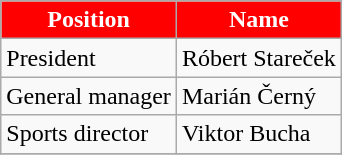<table class=wikitable>
<tr>
<th style="color:white; background:#FF0000;">Position</th>
<th style="color:white; background:#FF0000;">Name</th>
</tr>
<tr>
<td>President</td>
<td> Róbert Stareček</td>
</tr>
<tr>
<td>General manager</td>
<td> Marián Černý</td>
</tr>
<tr>
<td>Sports director</td>
<td> Viktor Bucha</td>
</tr>
<tr>
</tr>
</table>
